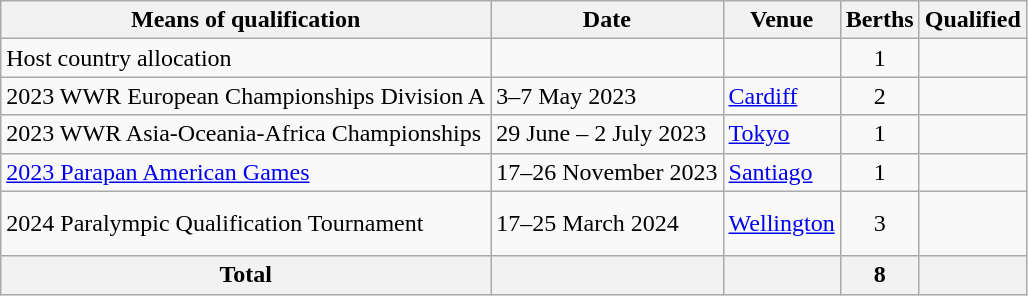<table class="wikitable">
<tr>
<th>Means of qualification</th>
<th>Date</th>
<th>Venue</th>
<th>Berths</th>
<th>Qualified</th>
</tr>
<tr>
<td>Host country allocation</td>
<td></td>
<td></td>
<td align=center>1</td>
<td></td>
</tr>
<tr>
<td>2023 WWR European Championships Division A</td>
<td>3–7 May 2023</td>
<td> <a href='#'>Cardiff</a></td>
<td align=center>2</td>
<td><br></td>
</tr>
<tr>
<td>2023 WWR Asia-Oceania-Africa Championships</td>
<td>29 June – 2 July 2023</td>
<td> <a href='#'>Tokyo</a></td>
<td align=center>1</td>
<td></td>
</tr>
<tr>
<td><a href='#'>2023 Parapan American Games</a></td>
<td>17–26 November 2023</td>
<td> <a href='#'>Santiago</a></td>
<td align=center>1</td>
<td align=left></td>
</tr>
<tr>
<td>2024 Paralympic Qualification Tournament</td>
<td>17–25 March 2024</td>
<td> <a href='#'>Wellington</a></td>
<td align=center>3</td>
<td><br><br></td>
</tr>
<tr>
<th>Total</th>
<th></th>
<th></th>
<th align="center">8</th>
<th></th>
</tr>
</table>
